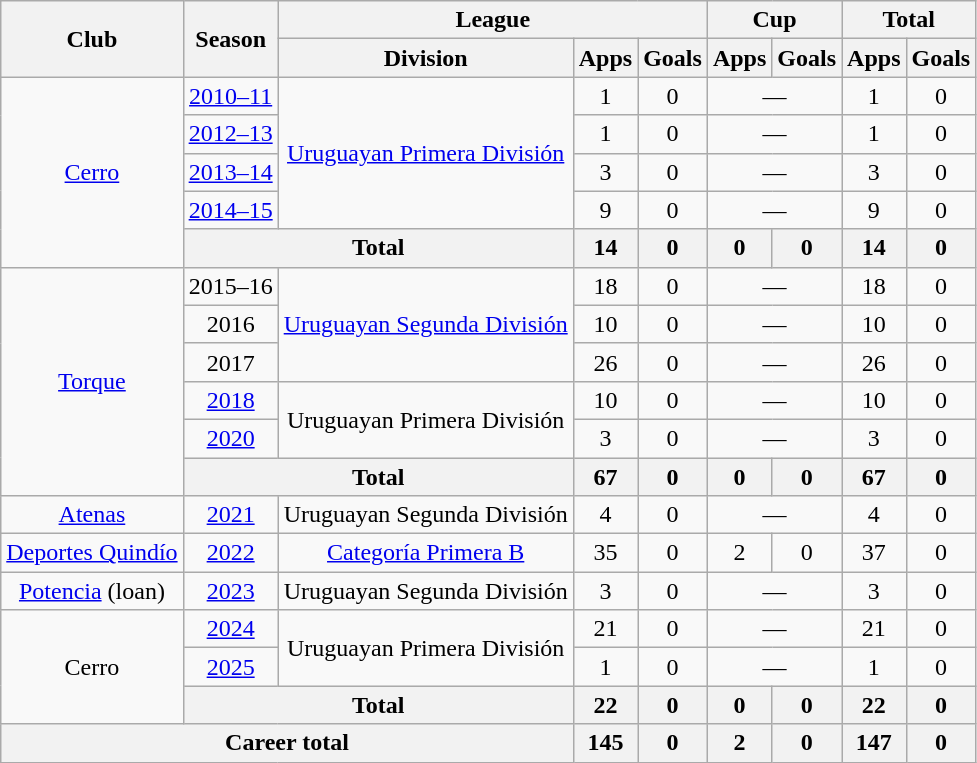<table class="wikitable", style="text-align:center">
<tr>
<th rowspan="2">Club</th>
<th rowspan="2">Season</th>
<th colspan="3">League</th>
<th colspan="2">Cup</th>
<th colspan="2">Total</th>
</tr>
<tr>
<th>Division</th>
<th>Apps</th>
<th>Goals</th>
<th>Apps</th>
<th>Goals</th>
<th>Apps</th>
<th>Goals</th>
</tr>
<tr>
<td rowspan="5"><a href='#'>Cerro</a></td>
<td><a href='#'>2010–11</a></td>
<td rowspan="4"><a href='#'>Uruguayan Primera División</a></td>
<td>1</td>
<td>0</td>
<td colspan="2">—</td>
<td>1</td>
<td>0</td>
</tr>
<tr>
<td><a href='#'>2012–13</a></td>
<td>1</td>
<td>0</td>
<td colspan="2">—</td>
<td>1</td>
<td>0</td>
</tr>
<tr>
<td><a href='#'>2013–14</a></td>
<td>3</td>
<td>0</td>
<td colspan="2">—</td>
<td>3</td>
<td>0</td>
</tr>
<tr>
<td><a href='#'>2014–15</a></td>
<td>9</td>
<td>0</td>
<td colspan="2">—</td>
<td>9</td>
<td>0</td>
</tr>
<tr>
<th colspan="2">Total</th>
<th>14</th>
<th>0</th>
<th>0</th>
<th>0</th>
<th>14</th>
<th>0</th>
</tr>
<tr>
<td rowspan="6"><a href='#'>Torque</a></td>
<td>2015–16</td>
<td rowspan="3"><a href='#'>Uruguayan Segunda División</a></td>
<td>18</td>
<td>0</td>
<td colspan="2">—</td>
<td>18</td>
<td>0</td>
</tr>
<tr>
<td>2016</td>
<td>10</td>
<td>0</td>
<td colspan="2">—</td>
<td>10</td>
<td>0</td>
</tr>
<tr>
<td>2017</td>
<td>26</td>
<td>0</td>
<td colspan="2">—</td>
<td>26</td>
<td>0</td>
</tr>
<tr>
<td><a href='#'>2018</a></td>
<td rowspan="2">Uruguayan Primera División</td>
<td>10</td>
<td>0</td>
<td colspan="2">—</td>
<td>10</td>
<td>0</td>
</tr>
<tr>
<td><a href='#'>2020</a></td>
<td>3</td>
<td>0</td>
<td colspan="2">—</td>
<td>3</td>
<td>0</td>
</tr>
<tr>
<th colspan="2">Total</th>
<th>67</th>
<th>0</th>
<th>0</th>
<th>0</th>
<th>67</th>
<th>0</th>
</tr>
<tr>
<td><a href='#'>Atenas</a></td>
<td><a href='#'>2021</a></td>
<td>Uruguayan Segunda División</td>
<td>4</td>
<td>0</td>
<td colspan="2">—</td>
<td>4</td>
<td>0</td>
</tr>
<tr>
<td><a href='#'>Deportes Quindío</a></td>
<td><a href='#'>2022</a></td>
<td><a href='#'>Categoría Primera B</a></td>
<td>35</td>
<td>0</td>
<td>2</td>
<td>0</td>
<td>37</td>
<td>0</td>
</tr>
<tr>
<td><a href='#'>Potencia</a> (loan)</td>
<td><a href='#'>2023</a></td>
<td>Uruguayan Segunda División</td>
<td>3</td>
<td>0</td>
<td colspan="2">—</td>
<td>3</td>
<td>0</td>
</tr>
<tr>
<td rowspan="3">Cerro</td>
<td><a href='#'>2024</a></td>
<td rowspan="2">Uruguayan Primera División</td>
<td>21</td>
<td>0</td>
<td colspan="2">—</td>
<td>21</td>
<td>0</td>
</tr>
<tr>
<td><a href='#'>2025</a></td>
<td>1</td>
<td>0</td>
<td colspan="2">—</td>
<td>1</td>
<td>0</td>
</tr>
<tr>
<th colspan="2">Total</th>
<th>22</th>
<th>0</th>
<th>0</th>
<th>0</th>
<th>22</th>
<th>0</th>
</tr>
<tr>
<th colspan="3">Career total</th>
<th>145</th>
<th>0</th>
<th>2</th>
<th>0</th>
<th>147</th>
<th>0</th>
</tr>
</table>
